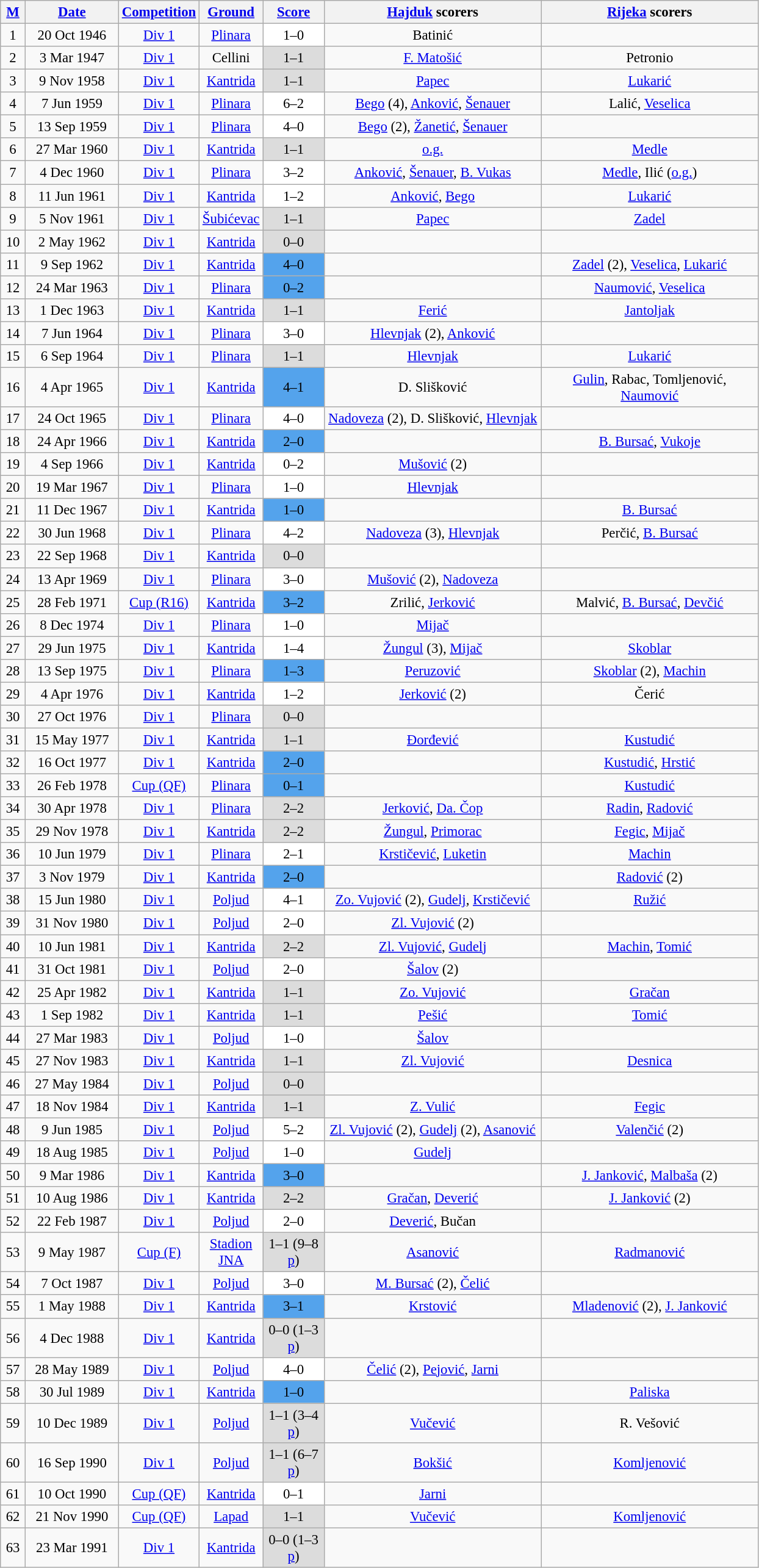<table class="wikitable sortable" style="text-align: center; font-size:95%;">
<tr>
<th width="20"><a href='#'>M</a></th>
<th width="95"><a href='#'>Date</a></th>
<th width="60"><a href='#'>Competition</a></th>
<th width="60"><a href='#'>Ground</a></th>
<th width="60"><a href='#'>Score</a></th>
<th width="230"><a href='#'>Hajduk</a> scorers</th>
<th width="230"><a href='#'>Rijeka</a> scorers</th>
</tr>
<tr>
<td>1</td>
<td>20 Oct 1946</td>
<td><a href='#'>Div 1</a></td>
<td><a href='#'>Plinara</a></td>
<td style="background-color:#FFFFFF">1–0</td>
<td>Batinić</td>
<td></td>
</tr>
<tr>
<td>2</td>
<td>3 Mar 1947</td>
<td><a href='#'>Div 1</a></td>
<td>Cellini</td>
<td style="background-color:#DCDCDC">1–1</td>
<td><a href='#'>F. Matošić</a></td>
<td>Petronio</td>
</tr>
<tr>
<td>3</td>
<td>9 Nov 1958</td>
<td><a href='#'>Div 1</a></td>
<td><a href='#'>Kantrida</a></td>
<td style="background-color:#DCDCDC">1–1</td>
<td><a href='#'>Papec</a></td>
<td><a href='#'>Lukarić</a></td>
</tr>
<tr>
<td>4</td>
<td>7 Jun 1959</td>
<td><a href='#'>Div 1</a></td>
<td><a href='#'>Plinara</a></td>
<td style="background-color:#FFFFFF">6–2</td>
<td><a href='#'>Bego</a> (4), <a href='#'>Anković</a>, <a href='#'>Šenauer</a></td>
<td>Lalić, <a href='#'>Veselica</a></td>
</tr>
<tr>
<td>5</td>
<td>13 Sep 1959</td>
<td><a href='#'>Div 1</a></td>
<td><a href='#'>Plinara</a></td>
<td style="background-color:#FFFFFF">4–0</td>
<td><a href='#'>Bego</a> (2), <a href='#'>Žanetić</a>, <a href='#'>Šenauer</a></td>
<td></td>
</tr>
<tr>
<td>6</td>
<td>27 Mar 1960</td>
<td><a href='#'>Div 1</a></td>
<td><a href='#'>Kantrida</a></td>
<td style="background-color:#DCDCDC">1–1</td>
<td><a href='#'>o.g.</a></td>
<td><a href='#'>Medle</a></td>
</tr>
<tr>
<td>7</td>
<td>4 Dec 1960</td>
<td><a href='#'>Div 1</a></td>
<td><a href='#'>Plinara</a></td>
<td style="background-color:#FFFFFF">3–2</td>
<td><a href='#'>Anković</a>, <a href='#'>Šenauer</a>, <a href='#'>B. Vukas</a></td>
<td><a href='#'>Medle</a>, Ilić (<a href='#'>o.g.</a>)</td>
</tr>
<tr>
<td>8</td>
<td>11 Jun 1961</td>
<td><a href='#'>Div 1</a></td>
<td><a href='#'>Kantrida</a></td>
<td style="background-color:#FFFFFF">1–2</td>
<td><a href='#'>Anković</a>, <a href='#'>Bego</a></td>
<td><a href='#'>Lukarić</a></td>
</tr>
<tr>
<td>9</td>
<td>5 Nov 1961</td>
<td><a href='#'>Div 1</a></td>
<td><a href='#'>Šubićevac</a></td>
<td style="background-color:#DCDCDC">1–1</td>
<td><a href='#'>Papec</a></td>
<td><a href='#'>Zadel</a></td>
</tr>
<tr>
<td>10</td>
<td>2 May 1962</td>
<td><a href='#'>Div 1</a></td>
<td><a href='#'>Kantrida</a></td>
<td style="background-color:#DCDCDC">0–0</td>
<td></td>
<td></td>
</tr>
<tr>
<td>11</td>
<td>9 Sep 1962</td>
<td><a href='#'>Div 1</a></td>
<td><a href='#'>Kantrida</a></td>
<td style="background-color:#54A3EC">4–0</td>
<td></td>
<td><a href='#'>Zadel</a> (2), <a href='#'>Veselica</a>, <a href='#'>Lukarić</a></td>
</tr>
<tr>
<td>12</td>
<td>24 Mar 1963</td>
<td><a href='#'>Div 1</a></td>
<td><a href='#'>Plinara</a></td>
<td style="background-color:#54A3EC">0–2</td>
<td></td>
<td><a href='#'>Naumović</a>, <a href='#'>Veselica</a></td>
</tr>
<tr>
<td>13</td>
<td>1 Dec 1963</td>
<td><a href='#'>Div 1</a></td>
<td><a href='#'>Kantrida</a></td>
<td style="background-color:#DCDCDC">1–1</td>
<td><a href='#'>Ferić</a></td>
<td><a href='#'>Jantoljak</a></td>
</tr>
<tr>
<td>14</td>
<td>7 Jun 1964</td>
<td><a href='#'>Div 1</a></td>
<td><a href='#'>Plinara</a></td>
<td style="background-color:#FFFFFF">3–0</td>
<td><a href='#'>Hlevnjak</a> (2), <a href='#'>Anković</a></td>
<td></td>
</tr>
<tr>
<td>15</td>
<td>6 Sep 1964</td>
<td><a href='#'>Div 1</a></td>
<td><a href='#'>Plinara</a></td>
<td style="background-color:#DCDCDC">1–1</td>
<td><a href='#'>Hlevnjak</a></td>
<td><a href='#'>Lukarić</a></td>
</tr>
<tr>
<td>16</td>
<td>4 Apr 1965</td>
<td><a href='#'>Div 1</a></td>
<td><a href='#'>Kantrida</a></td>
<td style="background-color:#54A3EC">4–1</td>
<td>D. Slišković</td>
<td><a href='#'>Gulin</a>, Rabac, Tomljenović, <a href='#'>Naumović</a></td>
</tr>
<tr>
<td>17</td>
<td>24 Oct 1965</td>
<td><a href='#'>Div 1</a></td>
<td><a href='#'>Plinara</a></td>
<td style="background-color:#FFFFFF">4–0</td>
<td><a href='#'>Nadoveza</a> (2), D. Slišković, <a href='#'>Hlevnjak</a></td>
<td></td>
</tr>
<tr>
<td>18</td>
<td>24 Apr 1966</td>
<td><a href='#'>Div 1</a></td>
<td><a href='#'>Kantrida</a></td>
<td style="background-color:#54A3EC">2–0</td>
<td></td>
<td><a href='#'>B. Bursać</a>, <a href='#'>Vukoje</a></td>
</tr>
<tr>
<td>19</td>
<td>4 Sep 1966</td>
<td><a href='#'>Div 1</a></td>
<td><a href='#'>Kantrida</a></td>
<td style="background-color:#FFFFFF">0–2</td>
<td><a href='#'>Mušović</a> (2)</td>
<td></td>
</tr>
<tr>
<td>20</td>
<td>19 Mar 1967</td>
<td><a href='#'>Div 1</a></td>
<td><a href='#'>Plinara</a></td>
<td style="background-color:#FFFFFF">1–0</td>
<td><a href='#'>Hlevnjak</a></td>
<td></td>
</tr>
<tr>
<td>21</td>
<td>11 Dec 1967</td>
<td><a href='#'>Div 1</a></td>
<td><a href='#'>Kantrida</a></td>
<td style="background-color:#54A3EC">1–0</td>
<td></td>
<td><a href='#'>B. Bursać</a></td>
</tr>
<tr>
<td>22</td>
<td>30 Jun 1968</td>
<td><a href='#'>Div 1</a></td>
<td><a href='#'>Plinara</a></td>
<td style="background-color:#FFFFFF">4–2</td>
<td><a href='#'>Nadoveza</a> (3), <a href='#'>Hlevnjak</a></td>
<td>Perčić, <a href='#'>B. Bursać</a></td>
</tr>
<tr>
<td>23</td>
<td>22 Sep 1968</td>
<td><a href='#'>Div 1</a></td>
<td><a href='#'>Kantrida</a></td>
<td style="background-color:#DCDCDC">0–0</td>
<td></td>
<td></td>
</tr>
<tr>
<td>24</td>
<td>13 Apr 1969</td>
<td><a href='#'>Div 1</a></td>
<td><a href='#'>Plinara</a></td>
<td style="background-color:#FFFFFF">3–0</td>
<td><a href='#'>Mušović</a> (2), <a href='#'>Nadoveza</a></td>
<td></td>
</tr>
<tr>
<td>25</td>
<td>28 Feb 1971</td>
<td><a href='#'>Cup (R16)</a></td>
<td><a href='#'>Kantrida</a></td>
<td style="background-color:#54A3EC">3–2</td>
<td>Zrilić, <a href='#'>Jerković</a></td>
<td>Malvić, <a href='#'>B. Bursać</a>, <a href='#'>Devčić</a></td>
</tr>
<tr>
<td>26</td>
<td>8 Dec 1974</td>
<td><a href='#'>Div 1</a></td>
<td><a href='#'>Plinara</a></td>
<td style="background-color:#FFFFFF">1–0</td>
<td><a href='#'>Mijač</a></td>
<td></td>
</tr>
<tr>
<td>27</td>
<td>29 Jun 1975</td>
<td><a href='#'>Div 1</a></td>
<td><a href='#'>Kantrida</a></td>
<td style="background-color:#FFFFFF">1–4</td>
<td><a href='#'>Žungul</a> (3), <a href='#'>Mijač</a></td>
<td><a href='#'>Skoblar</a></td>
</tr>
<tr>
<td>28</td>
<td>13 Sep 1975</td>
<td><a href='#'>Div 1</a></td>
<td><a href='#'>Plinara</a></td>
<td style="background-color:#54A3EC">1–3</td>
<td><a href='#'>Peruzović</a></td>
<td><a href='#'>Skoblar</a> (2), <a href='#'>Machin</a></td>
</tr>
<tr>
<td>29</td>
<td>4 Apr 1976</td>
<td><a href='#'>Div 1</a></td>
<td><a href='#'>Kantrida</a></td>
<td style="background-color:#FFFFFF">1–2</td>
<td><a href='#'>Jerković</a> (2)</td>
<td>Čerić</td>
</tr>
<tr>
<td>30</td>
<td>27 Oct 1976</td>
<td><a href='#'>Div 1</a></td>
<td><a href='#'>Plinara</a></td>
<td style="background-color:#DCDCDC">0–0</td>
<td></td>
<td></td>
</tr>
<tr>
<td>31</td>
<td>15 May 1977</td>
<td><a href='#'>Div 1</a></td>
<td><a href='#'>Kantrida</a></td>
<td style="background-color:#DCDCDC">1–1</td>
<td><a href='#'>Đorđević</a></td>
<td><a href='#'>Kustudić</a></td>
</tr>
<tr>
<td>32</td>
<td>16 Oct 1977</td>
<td><a href='#'>Div 1</a></td>
<td><a href='#'>Kantrida</a></td>
<td style="background-color:#54A3EC">2–0</td>
<td></td>
<td><a href='#'>Kustudić</a>, <a href='#'>Hrstić</a></td>
</tr>
<tr>
<td>33</td>
<td>26 Feb 1978</td>
<td><a href='#'>Cup (QF)</a></td>
<td><a href='#'>Plinara</a></td>
<td style="background-color:#54A3EC">0–1</td>
<td></td>
<td><a href='#'>Kustudić</a></td>
</tr>
<tr>
<td>34</td>
<td>30 Apr 1978</td>
<td><a href='#'>Div 1</a></td>
<td><a href='#'>Plinara</a></td>
<td style="background-color:#DCDCDC">2–2</td>
<td><a href='#'>Jerković</a>, <a href='#'>Da. Čop</a></td>
<td><a href='#'>Radin</a>, <a href='#'>Radović</a></td>
</tr>
<tr>
<td>35</td>
<td>29 Nov 1978</td>
<td><a href='#'>Div 1</a></td>
<td><a href='#'>Kantrida</a></td>
<td style="background-color:#DCDCDC">2–2</td>
<td><a href='#'>Žungul</a>, <a href='#'>Primorac</a></td>
<td><a href='#'>Fegic</a>, <a href='#'>Mijač</a></td>
</tr>
<tr>
<td>36</td>
<td>10 Jun 1979</td>
<td><a href='#'>Div 1</a></td>
<td><a href='#'>Plinara</a></td>
<td style="background-color:#FFFFFF">2–1</td>
<td><a href='#'>Krstičević</a>, <a href='#'>Luketin</a></td>
<td><a href='#'>Machin</a></td>
</tr>
<tr>
<td>37</td>
<td>3 Nov 1979</td>
<td><a href='#'>Div 1</a></td>
<td><a href='#'>Kantrida</a></td>
<td style="background-color:#54A3EC">2–0</td>
<td></td>
<td><a href='#'>Radović</a> (2)</td>
</tr>
<tr>
<td>38</td>
<td>15 Jun 1980</td>
<td><a href='#'>Div 1</a></td>
<td><a href='#'>Poljud</a></td>
<td style="background-color:#FFFFFF">4–1</td>
<td><a href='#'>Zo. Vujović</a> (2), <a href='#'>Gudelj</a>, <a href='#'>Krstičević</a></td>
<td><a href='#'>Ružić</a></td>
</tr>
<tr>
<td>39</td>
<td>31 Nov 1980</td>
<td><a href='#'>Div 1</a></td>
<td><a href='#'>Poljud</a></td>
<td style="background-color:#FFFFFF">2–0</td>
<td><a href='#'>Zl. Vujović</a> (2)</td>
<td></td>
</tr>
<tr>
<td>40</td>
<td>10 Jun 1981</td>
<td><a href='#'>Div 1</a></td>
<td><a href='#'>Kantrida</a></td>
<td style="background-color:#DCDCDC">2–2</td>
<td><a href='#'>Zl. Vujović</a>, <a href='#'>Gudelj</a></td>
<td><a href='#'>Machin</a>, <a href='#'>Tomić</a></td>
</tr>
<tr>
<td>41</td>
<td>31 Oct 1981</td>
<td><a href='#'>Div 1</a></td>
<td><a href='#'>Poljud</a></td>
<td style="background-color:#FFFFFF">2–0</td>
<td><a href='#'>Šalov</a> (2)</td>
<td></td>
</tr>
<tr>
<td>42</td>
<td>25 Apr 1982</td>
<td><a href='#'>Div 1</a></td>
<td><a href='#'>Kantrida</a></td>
<td style="background-color:#DCDCDC">1–1</td>
<td><a href='#'>Zo. Vujović</a></td>
<td><a href='#'>Gračan</a></td>
</tr>
<tr>
<td>43</td>
<td>1 Sep 1982</td>
<td><a href='#'>Div 1</a></td>
<td><a href='#'>Kantrida</a></td>
<td style="background-color:#DCDCDC">1–1</td>
<td><a href='#'>Pešić</a></td>
<td><a href='#'>Tomić</a></td>
</tr>
<tr>
<td>44</td>
<td>27 Mar 1983</td>
<td><a href='#'>Div 1</a></td>
<td><a href='#'>Poljud</a></td>
<td style="background-color:#FFFFFF">1–0</td>
<td><a href='#'>Šalov</a></td>
<td></td>
</tr>
<tr>
<td>45</td>
<td>27 Nov 1983</td>
<td><a href='#'>Div 1</a></td>
<td><a href='#'>Kantrida</a></td>
<td style="background-color:#DCDCDC">1–1</td>
<td><a href='#'>Zl. Vujović</a></td>
<td><a href='#'>Desnica</a></td>
</tr>
<tr>
<td>46</td>
<td>27 May 1984</td>
<td><a href='#'>Div 1</a></td>
<td><a href='#'>Poljud</a></td>
<td style="background-color:#DCDCDC">0–0</td>
<td></td>
<td></td>
</tr>
<tr>
<td>47</td>
<td>18 Nov 1984</td>
<td><a href='#'>Div 1</a></td>
<td><a href='#'>Kantrida</a></td>
<td style="background-color:#DCDCDC">1–1</td>
<td><a href='#'>Z. Vulić</a></td>
<td><a href='#'>Fegic</a></td>
</tr>
<tr>
<td>48</td>
<td>9 Jun 1985</td>
<td><a href='#'>Div 1</a></td>
<td><a href='#'>Poljud</a></td>
<td style="background-color:#FFFFFF">5–2</td>
<td><a href='#'>Zl. Vujović</a> (2), <a href='#'>Gudelj</a> (2), <a href='#'>Asanović</a></td>
<td><a href='#'>Valenčić</a> (2)</td>
</tr>
<tr>
<td>49</td>
<td>18 Aug 1985</td>
<td><a href='#'>Div 1</a></td>
<td><a href='#'>Poljud</a></td>
<td style="background-color:#FFFFFF">1–0</td>
<td><a href='#'>Gudelj</a></td>
<td></td>
</tr>
<tr>
<td>50</td>
<td>9 Mar 1986</td>
<td><a href='#'>Div 1</a></td>
<td><a href='#'>Kantrida</a></td>
<td style="background-color:#54A3EC">3–0</td>
<td></td>
<td><a href='#'>J. Janković</a>, <a href='#'>Malbaša</a> (2)</td>
</tr>
<tr>
<td>51</td>
<td>10 Aug 1986</td>
<td><a href='#'>Div 1</a></td>
<td><a href='#'>Kantrida</a></td>
<td style="background-color:#DCDCDC">2–2</td>
<td><a href='#'>Gračan</a>, <a href='#'>Deverić</a></td>
<td><a href='#'>J. Janković</a> (2)</td>
</tr>
<tr>
<td>52</td>
<td>22 Feb 1987</td>
<td><a href='#'>Div 1</a></td>
<td><a href='#'>Poljud</a></td>
<td style="background-color:#FFFFFF">2–0</td>
<td><a href='#'>Deverić</a>, Bučan</td>
<td></td>
</tr>
<tr>
<td>53</td>
<td>9 May 1987</td>
<td><a href='#'>Cup (F)</a></td>
<td><a href='#'>Stadion JNA</a></td>
<td style="background-color:#DCDCDC">1–1 (9–8 <a href='#'>p</a>)</td>
<td><a href='#'>Asanović</a></td>
<td><a href='#'>Radmanović</a></td>
</tr>
<tr>
<td>54</td>
<td>7 Oct 1987</td>
<td><a href='#'>Div 1</a></td>
<td><a href='#'>Poljud</a></td>
<td style="background-color:#FFFFFF">3–0</td>
<td><a href='#'>M. Bursać</a> (2), <a href='#'>Čelić</a></td>
<td></td>
</tr>
<tr>
<td>55</td>
<td>1 May 1988</td>
<td><a href='#'>Div 1</a></td>
<td><a href='#'>Kantrida</a></td>
<td style="background-color:#54A3EC">3–1</td>
<td><a href='#'>Krstović</a></td>
<td><a href='#'>Mladenović</a> (2), <a href='#'>J. Janković</a></td>
</tr>
<tr>
<td>56</td>
<td>4 Dec 1988</td>
<td><a href='#'>Div 1</a></td>
<td><a href='#'>Kantrida</a></td>
<td style="background-color:#DCDCDC">0–0 (1–3 <a href='#'>p</a>)</td>
<td></td>
<td></td>
</tr>
<tr>
<td>57</td>
<td>28 May 1989</td>
<td><a href='#'>Div 1</a></td>
<td><a href='#'>Poljud</a></td>
<td style="background-color:#FFFFFF">4–0</td>
<td><a href='#'>Čelić</a> (2), <a href='#'>Pejović</a>, <a href='#'>Jarni</a></td>
<td></td>
</tr>
<tr>
<td>58</td>
<td>30 Jul 1989</td>
<td><a href='#'>Div 1</a></td>
<td><a href='#'>Kantrida</a></td>
<td style="background-color:#54A3EC">1–0</td>
<td></td>
<td><a href='#'>Paliska</a></td>
</tr>
<tr>
<td>59</td>
<td>10 Dec 1989</td>
<td><a href='#'>Div 1</a></td>
<td><a href='#'>Poljud</a></td>
<td style="background-color:#DCDCDC">1–1 (3–4 <a href='#'>p</a>)</td>
<td><a href='#'>Vučević</a></td>
<td>R. Vešović</td>
</tr>
<tr>
<td>60</td>
<td>16 Sep 1990</td>
<td><a href='#'>Div 1</a></td>
<td><a href='#'>Poljud</a></td>
<td style="background-color:#DCDCDC">1–1 (6–7 <a href='#'>p</a>)</td>
<td><a href='#'>Bokšić</a></td>
<td><a href='#'>Komljenović</a></td>
</tr>
<tr>
<td>61</td>
<td>10 Oct 1990</td>
<td><a href='#'>Cup (QF)</a></td>
<td><a href='#'>Kantrida</a></td>
<td style="background-color:#FFFFFF">0–1</td>
<td><a href='#'>Jarni</a></td>
<td></td>
</tr>
<tr>
<td>62</td>
<td>21 Nov 1990</td>
<td><a href='#'>Cup (QF)</a></td>
<td><a href='#'>Lapad</a></td>
<td style="background-color:#DCDCDC">1–1</td>
<td><a href='#'>Vučević</a></td>
<td><a href='#'>Komljenović</a></td>
</tr>
<tr>
<td>63</td>
<td>23 Mar 1991</td>
<td><a href='#'>Div 1</a></td>
<td><a href='#'>Kantrida</a></td>
<td style="background-color:#DCDCDC">0–0 (1–3 <a href='#'>p</a>)</td>
<td></td>
<td></td>
</tr>
</table>
